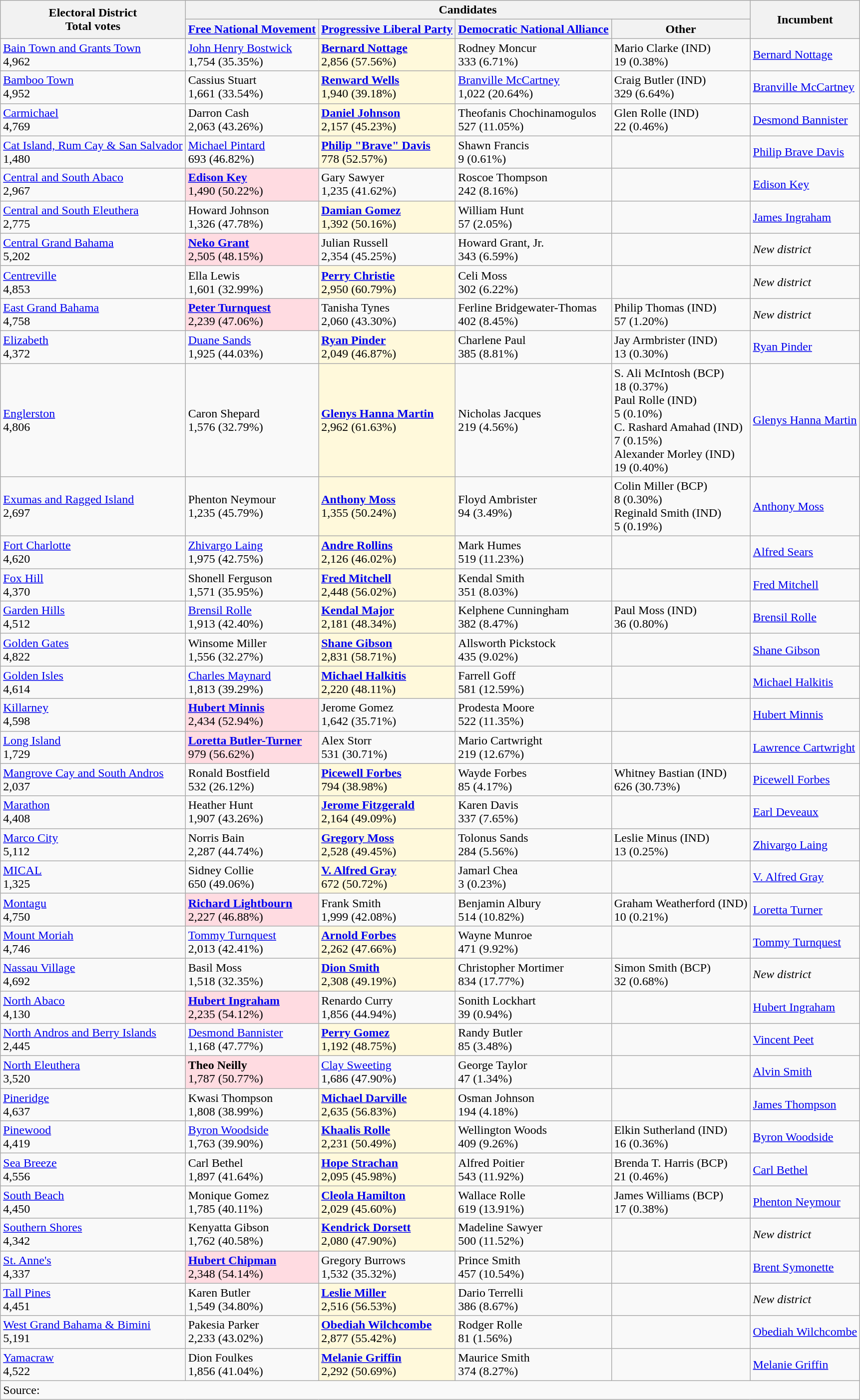<table class=wikitable>
<tr>
<th rowspan=2>Electoral District<br>Total votes</th>
<th colspan=4>Candidates</th>
<th rowspan=2>Incumbent</th>
</tr>
<tr>
<th><a href='#'>Free National Movement</a></th>
<th><a href='#'>Progressive Liberal Party</a></th>
<th><a href='#'>Democratic National Alliance</a></th>
<th>Other</th>
</tr>
<tr>
<td><a href='#'>Bain Town and Grants Town</a><br>4,962</td>
<td><a href='#'>John Henry Bostwick</a><br>1,754 (35.35%)</td>
<td bgcolor=#fff9db><strong><a href='#'>Bernard Nottage</a></strong><br>2,856 (57.56%)</td>
<td>Rodney Moncur<br>333 (6.71%)</td>
<td>Mario Clarke (IND)<br>19 (0.38%)</td>
<td><a href='#'>Bernard Nottage</a></td>
</tr>
<tr>
<td><a href='#'>Bamboo Town</a><br>4,952</td>
<td>Cassius Stuart<br>1,661 (33.54%)</td>
<td bgcolor=#fff9db><strong><a href='#'>Renward Wells</a></strong><br>1,940 (39.18%)</td>
<td><a href='#'>Branville McCartney</a><br>1,022 (20.64%)</td>
<td>Craig Butler (IND)<br>329 (6.64%)</td>
<td><a href='#'>Branville McCartney</a></td>
</tr>
<tr>
<td><a href='#'>Carmichael</a><br>4,769</td>
<td>Darron Cash<br>2,063 (43.26%)</td>
<td bgcolor=#fff9db><strong><a href='#'>Daniel Johnson</a></strong><br>2,157 (45.23%)</td>
<td>Theofanis Chochinamogulos<br>527 (11.05%)</td>
<td>Glen Rolle (IND)<br>22 (0.46%)</td>
<td><a href='#'>Desmond Bannister</a></td>
</tr>
<tr>
<td><a href='#'>Cat Island, Rum Cay & San Salvador</a><br>1,480</td>
<td><a href='#'>Michael Pintard</a><br>693 (46.82%)</td>
<td bgcolor=#fff9db><strong><a href='#'>Philip "Brave" Davis</a></strong><br>778 (52.57%)</td>
<td>Shawn Francis<br>9 (0.61%)</td>
<td></td>
<td><a href='#'>Philip Brave Davis</a></td>
</tr>
<tr>
<td><a href='#'>Central and South Abaco</a><br>2,967</td>
<td bgcolor=#ffdbe1><strong><a href='#'>Edison Key</a></strong><br>1,490 (50.22%)</td>
<td>Gary Sawyer<br>1,235 (41.62%)</td>
<td>Roscoe Thompson<br>242 (8.16%)</td>
<td></td>
<td><a href='#'>Edison Key</a></td>
</tr>
<tr>
<td><a href='#'>Central and South Eleuthera</a><br>2,775</td>
<td>Howard Johnson<br>1,326 (47.78%)</td>
<td bgcolor=#fff9db><strong><a href='#'>Damian Gomez</a></strong><br>1,392 (50.16%)</td>
<td>William Hunt<br>57 (2.05%)</td>
<td></td>
<td><a href='#'>James Ingraham</a></td>
</tr>
<tr>
<td><a href='#'>Central Grand Bahama</a><br>5,202</td>
<td bgcolor=#ffdbe1><strong><a href='#'>Neko Grant</a></strong><br>2,505 (48.15%)</td>
<td>Julian Russell<br>2,354 (45.25%)</td>
<td>Howard Grant, Jr.<br>343 (6.59%)</td>
<td></td>
<td><em>New district</em></td>
</tr>
<tr>
<td><a href='#'>Centreville</a><br>4,853</td>
<td>Ella Lewis<br>1,601 (32.99%)</td>
<td bgcolor=#fff9db><strong><a href='#'>Perry Christie</a></strong><br>2,950 (60.79%)</td>
<td>Celi Moss<br>302 (6.22%)</td>
<td></td>
<td><em>New district</em></td>
</tr>
<tr>
<td><a href='#'>East Grand Bahama</a><br>4,758</td>
<td bgcolor=#ffdbe1><strong><a href='#'>Peter Turnquest</a></strong><br>2,239 (47.06%)</td>
<td>Tanisha Tynes<br>2,060 (43.30%)</td>
<td>Ferline Bridgewater-Thomas<br>402 (8.45%)</td>
<td>Philip Thomas (IND)<br>57 (1.20%)</td>
<td><em>New district</em></td>
</tr>
<tr>
<td><a href='#'>Elizabeth</a><br>4,372</td>
<td><a href='#'>Duane Sands</a><br>1,925 (44.03%)</td>
<td bgcolor=#fff9db><strong><a href='#'>Ryan Pinder</a></strong><br>2,049 (46.87%)</td>
<td>Charlene Paul<br>385 (8.81%)</td>
<td>Jay Armbrister (IND)<br>13 (0.30%)</td>
<td><a href='#'>Ryan Pinder</a></td>
</tr>
<tr>
<td><a href='#'>Englerston</a><br>4,806</td>
<td>Caron Shepard<br>1,576 (32.79%)</td>
<td bgcolor=#fff9db><strong><a href='#'>Glenys Hanna Martin</a></strong><br>2,962 (61.63%)</td>
<td>Nicholas Jacques<br>219 (4.56%)</td>
<td>S. Ali McIntosh (BCP)<br>18 (0.37%)<br>Paul Rolle (IND)<br>5 (0.10%)<br>C. Rashard Amahad (IND)<br>7 (0.15%)<br>Alexander Morley (IND)<br>19 (0.40%)</td>
<td><a href='#'>Glenys Hanna Martin</a></td>
</tr>
<tr>
<td><a href='#'>Exumas and Ragged Island</a><br>2,697</td>
<td>Phenton Neymour<br>1,235 (45.79%)</td>
<td bgcolor=#fff9db><strong><a href='#'>Anthony Moss</a></strong><br>1,355 (50.24%)</td>
<td>Floyd Ambrister<br>94 (3.49%)</td>
<td>Colin Miller (BCP)<br>8 (0.30%)<br>Reginald Smith (IND)<br>5 (0.19%)</td>
<td><a href='#'>Anthony Moss</a></td>
</tr>
<tr>
<td><a href='#'>Fort Charlotte</a><br>4,620</td>
<td><a href='#'>Zhivargo Laing</a><br>1,975 (42.75%)</td>
<td bgcolor=#fff9db><strong><a href='#'>Andre Rollins</a></strong><br>2,126 (46.02%)</td>
<td>Mark Humes<br>519 (11.23%)</td>
<td></td>
<td><a href='#'>Alfred Sears</a></td>
</tr>
<tr>
<td><a href='#'>Fox Hill</a><br>4,370</td>
<td>Shonell Ferguson<br>1,571 (35.95%)</td>
<td bgcolor=#fff9db><strong><a href='#'>Fred Mitchell</a></strong><br>2,448 (56.02%)</td>
<td>Kendal Smith<br>351 (8.03%)</td>
<td></td>
<td><a href='#'>Fred Mitchell</a></td>
</tr>
<tr>
<td><a href='#'>Garden Hills</a><br>4,512</td>
<td><a href='#'>Brensil Rolle</a><br>1,913 (42.40%)</td>
<td bgcolor=#fff9db><strong><a href='#'>Kendal Major</a></strong><br>2,181 (48.34%)</td>
<td>Kelphene Cunningham<br>382 (8.47%)</td>
<td>Paul Moss (IND)<br>36 (0.80%)</td>
<td><a href='#'>Brensil Rolle</a></td>
</tr>
<tr>
<td><a href='#'>Golden Gates</a><br>4,822</td>
<td>Winsome Miller<br>1,556 (32.27%)</td>
<td bgcolor=#fff9db><strong><a href='#'>Shane Gibson</a></strong><br>2,831 (58.71%)</td>
<td>Allsworth Pickstock<br>435 (9.02%)</td>
<td></td>
<td><a href='#'>Shane Gibson</a></td>
</tr>
<tr>
<td><a href='#'>Golden Isles</a><br>4,614</td>
<td><a href='#'>Charles Maynard</a><br>1,813 (39.29%)</td>
<td bgcolor=#fff9db><strong><a href='#'>Michael Halkitis</a></strong><br>2,220 (48.11%)</td>
<td>Farrell Goff<br>581 (12.59%)</td>
<td></td>
<td><a href='#'>Michael Halkitis</a></td>
</tr>
<tr>
<td><a href='#'>Killarney</a><br>4,598</td>
<td bgcolor=#ffdbe1><strong><a href='#'>Hubert Minnis</a></strong><br>2,434 (52.94%)</td>
<td>Jerome Gomez<br>1,642 (35.71%)</td>
<td>Prodesta Moore<br>522 (11.35%)</td>
<td></td>
<td><a href='#'>Hubert Minnis</a></td>
</tr>
<tr>
<td><a href='#'>Long Island</a><br>1,729</td>
<td bgcolor=#ffdbe1><strong><a href='#'>Loretta Butler-Turner</a></strong><br>979 (56.62%)</td>
<td>Alex Storr<br>531 (30.71%)</td>
<td>Mario Cartwright<br>219 (12.67%)</td>
<td></td>
<td><a href='#'>Lawrence Cartwright</a></td>
</tr>
<tr>
<td><a href='#'>Mangrove Cay and South Andros</a><br>2,037</td>
<td>Ronald Bostfield<br>532 (26.12%)</td>
<td bgcolor=#fff9db><strong><a href='#'>Picewell Forbes</a></strong><br>794 (38.98%)</td>
<td>Wayde Forbes<br>85 (4.17%)</td>
<td>Whitney Bastian (IND)<br>626 (30.73%)</td>
<td><a href='#'>Picewell Forbes</a></td>
</tr>
<tr>
<td><a href='#'>Marathon</a><br>4,408</td>
<td>Heather Hunt<br>1,907 (43.26%)</td>
<td bgcolor=#fff9db><strong><a href='#'>Jerome Fitzgerald</a></strong><br>2,164 (49.09%)</td>
<td>Karen Davis<br>337 (7.65%)</td>
<td></td>
<td><a href='#'>Earl Deveaux</a></td>
</tr>
<tr>
<td><a href='#'>Marco City</a><br>5,112</td>
<td>Norris Bain<br>2,287 (44.74%)</td>
<td bgcolor=#fff9db><strong><a href='#'>Gregory Moss</a></strong><br>2,528 (49.45%)</td>
<td>Tolonus Sands<br>284 (5.56%)</td>
<td>Leslie Minus (IND)<br>13 (0.25%)</td>
<td><a href='#'>Zhivargo Laing</a></td>
</tr>
<tr>
<td><a href='#'>MICAL</a><br>1,325</td>
<td>Sidney Collie<br>650 (49.06%)</td>
<td bgcolor=#fff9db><strong><a href='#'>V. Alfred Gray</a></strong><br>672 (50.72%)</td>
<td>Jamarl Chea<br>3 (0.23%)</td>
<td></td>
<td><a href='#'>V. Alfred Gray</a></td>
</tr>
<tr>
<td><a href='#'>Montagu</a><br>4,750</td>
<td bgcolor=#ffdbe1><strong><a href='#'>Richard Lightbourn</a></strong><br>2,227 (46.88%)</td>
<td>Frank Smith<br>1,999 (42.08%)</td>
<td>Benjamin Albury<br>514 (10.82%)</td>
<td>Graham Weatherford (IND)<br>10 (0.21%)</td>
<td><a href='#'>Loretta Turner</a></td>
</tr>
<tr>
<td><a href='#'>Mount Moriah</a><br>4,746</td>
<td><a href='#'>Tommy Turnquest</a><br>2,013 (42.41%)</td>
<td bgcolor=#fff9db><strong><a href='#'>Arnold Forbes</a></strong><br>2,262 (47.66%)</td>
<td>Wayne Munroe<br>471 (9.92%)</td>
<td></td>
<td><a href='#'>Tommy Turnquest</a></td>
</tr>
<tr>
<td><a href='#'>Nassau Village</a><br>4,692</td>
<td>Basil Moss<br>1,518 (32.35%)</td>
<td bgcolor=#fff9db><strong><a href='#'>Dion Smith</a></strong><br>2,308 (49.19%)</td>
<td>Christopher Mortimer<br>834 (17.77%)</td>
<td>Simon Smith (BCP)<br>32 (0.68%)</td>
<td><em>New district</em></td>
</tr>
<tr>
<td><a href='#'>North Abaco</a><br>4,130</td>
<td bgcolor=#ffdbe1><strong><a href='#'>Hubert Ingraham</a></strong><br>2,235 (54.12%)</td>
<td>Renardo Curry<br>1,856 (44.94%)</td>
<td>Sonith Lockhart<br>39 (0.94%)</td>
<td></td>
<td><a href='#'>Hubert Ingraham</a></td>
</tr>
<tr>
<td><a href='#'>North Andros and Berry Islands</a><br>2,445</td>
<td><a href='#'>Desmond Bannister</a><br>1,168 (47.77%)</td>
<td bgcolor=#fff9db><strong><a href='#'>Perry Gomez</a></strong><br>1,192 (48.75%)</td>
<td>Randy Butler<br>85 (3.48%)</td>
<td></td>
<td><a href='#'>Vincent Peet</a></td>
</tr>
<tr>
<td><a href='#'>North Eleuthera</a><br>3,520</td>
<td bgcolor=#ffdbe1><strong>Theo Neilly</strong><br>1,787 (50.77%)</td>
<td><a href='#'>Clay Sweeting</a><br>1,686 (47.90%)</td>
<td>George Taylor<br>47 (1.34%)</td>
<td></td>
<td><a href='#'>Alvin Smith</a></td>
</tr>
<tr>
<td><a href='#'>Pineridge</a><br>4,637</td>
<td>Kwasi Thompson<br>1,808 (38.99%)</td>
<td bgcolor=#fff9db><strong><a href='#'>Michael Darville</a></strong><br>2,635 (56.83%)</td>
<td>Osman Johnson<br>194 (4.18%)</td>
<td></td>
<td><a href='#'>James Thompson</a></td>
</tr>
<tr>
<td><a href='#'>Pinewood</a><br>4,419</td>
<td><a href='#'>Byron Woodside</a><br>1,763 (39.90%)</td>
<td bgcolor=#fff9db><strong><a href='#'>Khaalis Rolle</a></strong><br>2,231 (50.49%)</td>
<td>Wellington Woods<br>409 (9.26%)</td>
<td>Elkin Sutherland (IND)<br>16 (0.36%)</td>
<td><a href='#'>Byron Woodside</a></td>
</tr>
<tr>
<td><a href='#'>Sea Breeze</a><br>4,556</td>
<td>Carl Bethel<br>1,897 (41.64%)</td>
<td bgcolor=#fff9db><strong><a href='#'>Hope Strachan</a></strong><br>2,095 (45.98%)</td>
<td>Alfred Poitier<br>543 (11.92%)</td>
<td>Brenda T. Harris (BCP)<br>21 (0.46%)</td>
<td><a href='#'>Carl Bethel</a></td>
</tr>
<tr>
<td><a href='#'>South Beach</a><br>4,450</td>
<td>Monique Gomez<br>1,785 (40.11%)</td>
<td bgcolor=#fff9db><strong><a href='#'>Cleola Hamilton</a></strong><br>2,029 (45.60%)</td>
<td>Wallace Rolle<br>619 (13.91%)</td>
<td>James Williams (BCP)<br>17 (0.38%)</td>
<td><a href='#'>Phenton Neymour</a></td>
</tr>
<tr>
<td><a href='#'>Southern Shores</a><br>4,342</td>
<td>Kenyatta Gibson<br>1,762 (40.58%)</td>
<td bgcolor=#fff9db><strong><a href='#'>Kendrick Dorsett</a></strong><br>2,080 (47.90%)</td>
<td>Madeline Sawyer<br>500 (11.52%)</td>
<td></td>
<td><em>New district</em></td>
</tr>
<tr>
<td><a href='#'>St. Anne's</a><br>4,337</td>
<td bgcolor=#ffdbe1><strong><a href='#'>Hubert Chipman</a></strong><br>2,348 (54.14%)</td>
<td>Gregory Burrows<br>1,532 (35.32%)</td>
<td>Prince Smith<br>457 (10.54%)</td>
<td></td>
<td><a href='#'>Brent Symonette</a></td>
</tr>
<tr>
<td><a href='#'>Tall Pines</a><br>4,451</td>
<td>Karen Butler<br>1,549 (34.80%)</td>
<td bgcolor=#fff9db><strong><a href='#'>Leslie Miller</a></strong><br>2,516 (56.53%)</td>
<td>Dario Terrelli<br>386 (8.67%)</td>
<td></td>
<td><em>New district</em></td>
</tr>
<tr>
<td><a href='#'>West Grand Bahama & Bimini</a><br>5,191</td>
<td>Pakesia Parker<br>2,233 (43.02%)</td>
<td bgcolor=#fff9db><strong><a href='#'>Obediah Wilchcombe</a></strong><br>2,877 (55.42%)</td>
<td>Rodger Rolle<br>81 (1.56%)</td>
<td></td>
<td><a href='#'>Obediah Wilchcombe</a></td>
</tr>
<tr>
<td><a href='#'>Yamacraw</a><br>4,522</td>
<td>Dion Foulkes<br>1,856 (41.04%)</td>
<td bgcolor=#fff9db><strong><a href='#'>Melanie Griffin</a></strong><br>2,292 (50.69%)</td>
<td>Maurice Smith<br>374 (8.27%)</td>
<td></td>
<td><a href='#'>Melanie Griffin</a></td>
</tr>
<tr>
<td colspan=6>Source: </td>
</tr>
</table>
